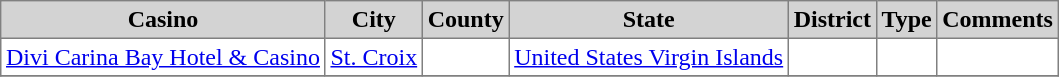<table class="toccolours sortable" border="1" cellpadding="3" style="border-collapse:collapse">
<tr bgcolor=lightgrey>
<th>Casino</th>
<th>City</th>
<th>County</th>
<th>State</th>
<th>District</th>
<th>Type</th>
<th>Comments</th>
</tr>
<tr>
<td><a href='#'>Divi Carina Bay Hotel & Casino</a></td>
<td><a href='#'>St. Croix</a></td>
<td></td>
<td><a href='#'>United States Virgin Islands</a></td>
<td></td>
<td></td>
<td></td>
</tr>
<tr>
</tr>
</table>
